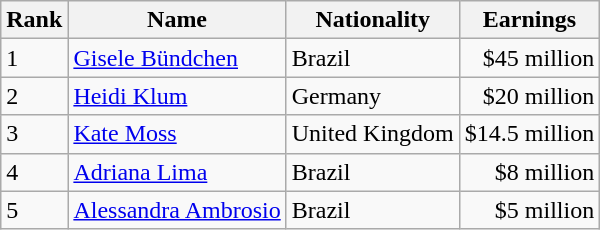<table class="wikitable sortable" border="0">
<tr>
<th scope="col">Rank</th>
<th scope="col">Name</th>
<th scope="col">Nationality</th>
<th scope="col">Earnings</th>
</tr>
<tr>
<td>1</td>
<td><a href='#'>Gisele Bündchen</a></td>
<td>Brazil</td>
<td align="right">$45 million</td>
</tr>
<tr>
<td>2</td>
<td><a href='#'>Heidi Klum</a></td>
<td>Germany</td>
<td align="right">$20 million</td>
</tr>
<tr>
<td>3</td>
<td><a href='#'>Kate Moss</a></td>
<td>United Kingdom</td>
<td align="right">$14.5 million</td>
</tr>
<tr>
<td>4</td>
<td><a href='#'>Adriana Lima</a></td>
<td>Brazil</td>
<td align="right">$8 million</td>
</tr>
<tr>
<td>5</td>
<td><a href='#'>Alessandra Ambrosio</a></td>
<td>Brazil</td>
<td align="right">$5 million</td>
</tr>
</table>
